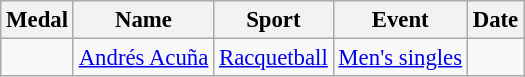<table class="wikitable sortable" style="font-size: 95%;">
<tr>
<th>Medal</th>
<th>Name</th>
<th>Sport</th>
<th>Event</th>
<th>Date</th>
</tr>
<tr>
<td></td>
<td><a href='#'>Andrés Acuña</a></td>
<td><a href='#'>Racquetball</a></td>
<td><a href='#'>Men's singles</a></td>
<td></td>
</tr>
</table>
